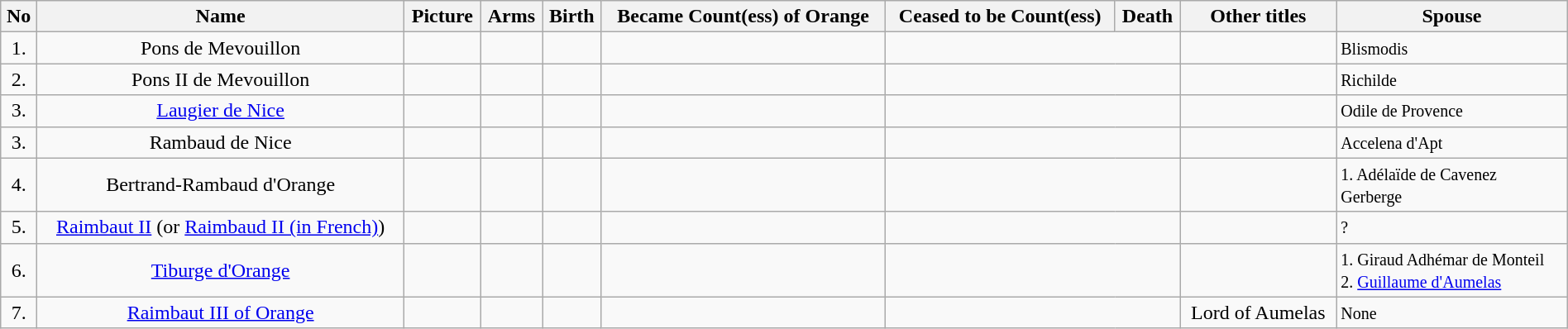<table width=100% class="wikitable">
<tr>
<th>No</th>
<th>Name</th>
<th>Picture</th>
<th>Arms</th>
<th>Birth</th>
<th>Became Count(ess) of Orange</th>
<th>Ceased to be Count(ess)</th>
<th>Death</th>
<th>Other titles</th>
<th>Spouse</th>
</tr>
<tr>
<td align="center">1.</td>
<td align="center">Pons de Mevouillon</td>
<td align="center"></td>
<td align="center"></td>
<td align="center"></td>
<td align="center"></td>
<td align="center" colspan="2"></td>
<td align="center"></td>
<td><small>Blismodis</small></td>
</tr>
<tr>
<td align="center">2.</td>
<td align="center">Pons II de Mevouillon</td>
<td align="center"></td>
<td align="center"></td>
<td align="center"></td>
<td align="center"></td>
<td align="center" colspan="2"></td>
<td align="center"></td>
<td><small>Richilde</small></td>
</tr>
<tr>
<td align="center">3.</td>
<td align="center"><a href='#'>Laugier de Nice</a></td>
<td align="center"></td>
<td align="center"></td>
<td align="center"></td>
<td align="center"></td>
<td align="center" colspan="2"></td>
<td align="center"></td>
<td><small>Odile de Provence</small></td>
</tr>
<tr>
<td align="center">3.</td>
<td align="center">Rambaud de Nice</td>
<td align="center"></td>
<td align="center"></td>
<td align="center"></td>
<td align="center"></td>
<td align="center" colspan="2"></td>
<td align="center"></td>
<td><small>Accelena d'Apt</small></td>
</tr>
<tr>
<td align="center">4.</td>
<td align="center">Bertrand-Rambaud d'Orange</td>
<td align="center"></td>
<td align="center"></td>
<td align="center"></td>
<td align="center"></td>
<td align="center" colspan="2"></td>
<td align="center"></td>
<td><small>1. Adélaïde de Cavenez</small><br><small>Gerberge</small></td>
</tr>
<tr>
<td align="center">5.</td>
<td align="center"><a href='#'>Raimbaut II</a> (or <a href='#'>Raimbaud II (in French)</a>)</td>
<td align="center"></td>
<td align="center"></td>
<td align="center"></td>
<td align="center"></td>
<td align="center" colspan="2"></td>
<td align="center"></td>
<td><small>?</small></td>
</tr>
<tr>
<td align="center">6.</td>
<td align="center"><a href='#'>Tiburge d'Orange</a></td>
<td align="center"></td>
<td align="center"></td>
<td align="center"></td>
<td align="center"></td>
<td align="center" colspan="2"></td>
<td align="center"></td>
<td><small>1. Giraud Adhémar de Monteil</small><br><small>2. <a href='#'>Guillaume d'Aumelas</a></small></td>
</tr>
<tr>
<td align="center">7.</td>
<td align="center"><a href='#'>Raimbaut III of Orange</a></td>
<td align="center"></td>
<td align="center"></td>
<td align="center"></td>
<td align="center"></td>
<td align="center" colspan="2"></td>
<td align="center">Lord of Aumelas</td>
<td><small>None</small></td>
</tr>
</table>
